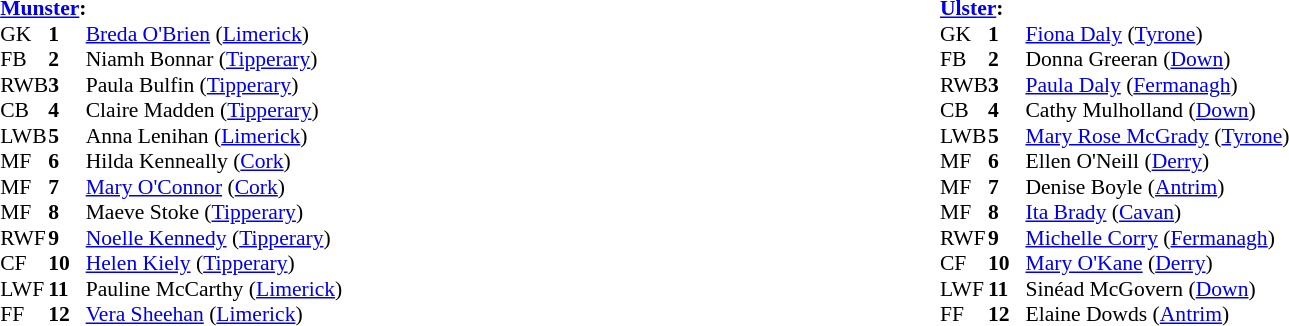<table width="100%">
<tr>
<td valign="top"></td>
<td valign="top" width="50%"><br><table style="font-size: 90%" cellspacing="0" cellpadding="0" align=center>
<tr>
<td colspan="4"><strong><a href='#'>Munster</a>:</strong></td>
</tr>
<tr>
<th width="25"></th>
<th width="25"></th>
</tr>
<tr>
<td>GK</td>
<td><strong>1</strong></td>
<td><a href='#'>Breda O'Brien</a> (<a href='#'>Limerick</a>)</td>
</tr>
<tr>
<td>FB</td>
<td><strong>2</strong></td>
<td>Niamh Bonnar (<a href='#'>Tipperary</a>)</td>
</tr>
<tr>
<td>RWB</td>
<td><strong>3</strong></td>
<td>Paula Bulfin (<a href='#'>Tipperary</a>)</td>
</tr>
<tr>
<td>CB</td>
<td><strong>4</strong></td>
<td>Claire Madden (<a href='#'>Tipperary</a>)</td>
</tr>
<tr>
<td>LWB</td>
<td><strong>5</strong></td>
<td>Anna Lenihan (<a href='#'>Limerick</a>)</td>
</tr>
<tr>
<td>MF</td>
<td><strong>6</strong></td>
<td>Hilda Kenneally (<a href='#'>Cork</a>)</td>
</tr>
<tr>
<td>MF</td>
<td><strong>7</strong></td>
<td><a href='#'>Mary O'Connor</a> (<a href='#'>Cork</a>)</td>
</tr>
<tr>
<td>MF</td>
<td><strong>8</strong></td>
<td>Maeve Stoke (<a href='#'>Tipperary</a>)</td>
</tr>
<tr>
<td>RWF</td>
<td><strong>9</strong></td>
<td><a href='#'>Noelle Kennedy</a> (<a href='#'>Tipperary</a>)</td>
</tr>
<tr>
<td>CF</td>
<td><strong>10</strong></td>
<td><a href='#'>Helen Kiely</a> (<a href='#'>Tipperary</a>)</td>
</tr>
<tr>
<td>LWF</td>
<td><strong>11</strong></td>
<td>Pauline McCarthy (<a href='#'>Limerick</a>)</td>
</tr>
<tr>
<td>FF</td>
<td><strong>12</strong></td>
<td><a href='#'>Vera Sheehan</a> (<a href='#'>Limerick</a>)</td>
</tr>
<tr>
</tr>
</table>
</td>
<td valign="top" width="50%"><br><table style="font-size: 90%" cellspacing="0" cellpadding="0" align=center>
<tr>
<td colspan="4"><strong><a href='#'>Ulster</a>:</strong></td>
</tr>
<tr>
<th width="25"></th>
<th width="25"></th>
</tr>
<tr>
<td>GK</td>
<td><strong>1</strong></td>
<td><a href='#'>Fiona Daly</a> (<a href='#'>Tyrone</a>)</td>
</tr>
<tr>
<td>FB</td>
<td><strong>2</strong></td>
<td>Donna Greeran (<a href='#'>Down</a>)</td>
</tr>
<tr>
<td>RWB</td>
<td><strong>3</strong></td>
<td><a href='#'>Paula Daly</a> (<a href='#'>Fermanagh</a>)</td>
</tr>
<tr>
<td>CB</td>
<td><strong>4</strong></td>
<td>Cathy Mulholland (<a href='#'>Down</a>)</td>
</tr>
<tr>
<td>LWB</td>
<td><strong>5</strong></td>
<td><a href='#'>Mary Rose McGrady</a> (<a href='#'>Tyrone</a>)</td>
</tr>
<tr>
<td>MF</td>
<td><strong>6</strong></td>
<td>Ellen O'Neill (<a href='#'>Derry</a>)</td>
</tr>
<tr>
<td>MF</td>
<td><strong>7</strong></td>
<td>Denise Boyle (<a href='#'>Antrim</a>)</td>
</tr>
<tr>
<td>MF</td>
<td><strong>8</strong></td>
<td><a href='#'>Ita Brady</a> (<a href='#'>Cavan</a>)</td>
</tr>
<tr>
<td>RWF</td>
<td><strong>9</strong></td>
<td><a href='#'>Michelle Corry</a> (<a href='#'>Fermanagh</a>)</td>
</tr>
<tr>
<td>CF</td>
<td><strong>10</strong></td>
<td><a href='#'>Mary O'Kane</a> (<a href='#'>Derry</a>)</td>
</tr>
<tr>
<td>LWF</td>
<td><strong>11</strong></td>
<td>Sinéad McGovern (<a href='#'>Down</a>)</td>
</tr>
<tr>
<td>FF</td>
<td><strong>12</strong></td>
<td>Elaine Dowds (<a href='#'>Antrim</a>)</td>
</tr>
<tr>
</tr>
</table>
</td>
</tr>
</table>
